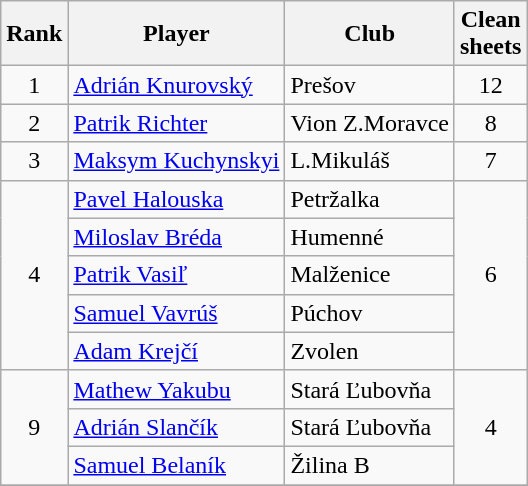<table class="wikitable" style="text-align:center">
<tr>
<th>Rank</th>
<th>Player</th>
<th>Club</th>
<th>Clean<br> sheets</th>
</tr>
<tr>
<td rowspan="1">1</td>
<td align="left"> <a href='#'>Adrián Knurovský</a></td>
<td align="left">Prešov</td>
<td rowspan="1">12</td>
</tr>
<tr>
<td rowspan="1">2</td>
<td align="left"> <a href='#'>Patrik Richter</a></td>
<td align="left">Vion Z.Moravce</td>
<td rowspan="1">8</td>
</tr>
<tr>
<td rowspan="1">3</td>
<td align="left"> <a href='#'>Maksym Kuchynskyi</a></td>
<td align="left">L.Mikuláš</td>
<td rowspan="1">7</td>
</tr>
<tr>
<td rowspan="5">4</td>
<td align="left"> <a href='#'>Pavel Halouska</a></td>
<td align="left">Petržalka</td>
<td rowspan="5">6</td>
</tr>
<tr>
<td align="left"> <a href='#'>Miloslav Bréda</a></td>
<td align="left">Humenné</td>
</tr>
<tr>
<td align="left"> <a href='#'>Patrik Vasiľ</a></td>
<td align="left">Malženice</td>
</tr>
<tr>
<td align="left"> <a href='#'>Samuel Vavrúš</a></td>
<td align="left">Púchov</td>
</tr>
<tr>
<td align="left"> <a href='#'>Adam Krejčí</a></td>
<td align="left">Zvolen</td>
</tr>
<tr>
<td rowspan="3">9</td>
<td align="left"> <a href='#'>Mathew Yakubu</a></td>
<td align="left">Stará Ľubovňa</td>
<td rowspan="3">4</td>
</tr>
<tr>
<td align="left"> <a href='#'>Adrián Slančík</a></td>
<td align="left">Stará Ľubovňa</td>
</tr>
<tr>
<td align="left"> <a href='#'>Samuel Belaník</a></td>
<td align="left">Žilina B</td>
</tr>
<tr>
</tr>
</table>
